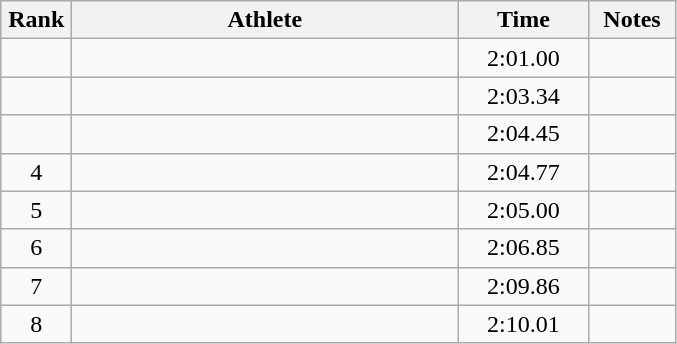<table class="wikitable" style="text-align:center">
<tr>
<th width=40>Rank</th>
<th width=250>Athlete</th>
<th width=80>Time</th>
<th width=50>Notes</th>
</tr>
<tr>
<td></td>
<td align=left></td>
<td>2:01.00</td>
<td></td>
</tr>
<tr>
<td></td>
<td align=left></td>
<td>2:03.34</td>
<td></td>
</tr>
<tr>
<td></td>
<td align=left></td>
<td>2:04.45</td>
<td></td>
</tr>
<tr>
<td>4</td>
<td align=left></td>
<td>2:04.77</td>
<td></td>
</tr>
<tr>
<td>5</td>
<td align=left></td>
<td>2:05.00</td>
<td></td>
</tr>
<tr>
<td>6</td>
<td align=left></td>
<td>2:06.85</td>
<td></td>
</tr>
<tr>
<td>7</td>
<td align=left></td>
<td>2:09.86</td>
<td></td>
</tr>
<tr>
<td>8</td>
<td align=left></td>
<td>2:10.01</td>
<td></td>
</tr>
</table>
